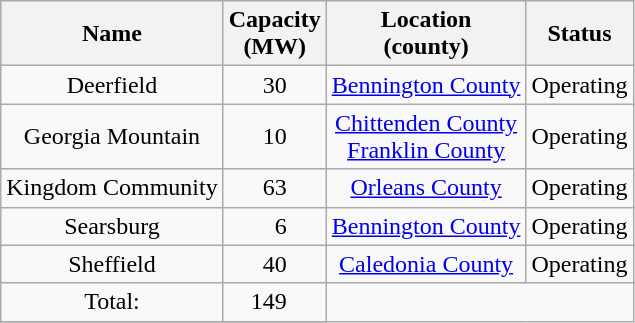<table class="wikitable" style="text-align:center;">
<tr>
<th>Name</th>
<th>Capacity <br> (MW)</th>
<th>Location <br> (county)</th>
<th>Status</th>
</tr>
<tr>
<td>Deerfield</td>
<td>30</td>
<td><a href='#'>Bennington County</a></td>
<td>Operating</td>
</tr>
<tr>
<td>Georgia Mountain</td>
<td>10</td>
<td><a href='#'>Chittenden County</a> <br> <a href='#'>Franklin County</a></td>
<td>Operating</td>
</tr>
<tr>
<td>Kingdom Community</td>
<td>63</td>
<td><a href='#'>Orleans County</a></td>
<td>Operating</td>
</tr>
<tr>
<td>Searsburg</td>
<td>  6</td>
<td><a href='#'>Bennington County</a></td>
<td>Operating</td>
</tr>
<tr>
<td>Sheffield</td>
<td>40</td>
<td><a href='#'>Caledonia County</a></td>
<td>Operating</td>
</tr>
<tr>
<td>Total:</td>
<td>149  </td>
</tr>
<tr>
</tr>
</table>
